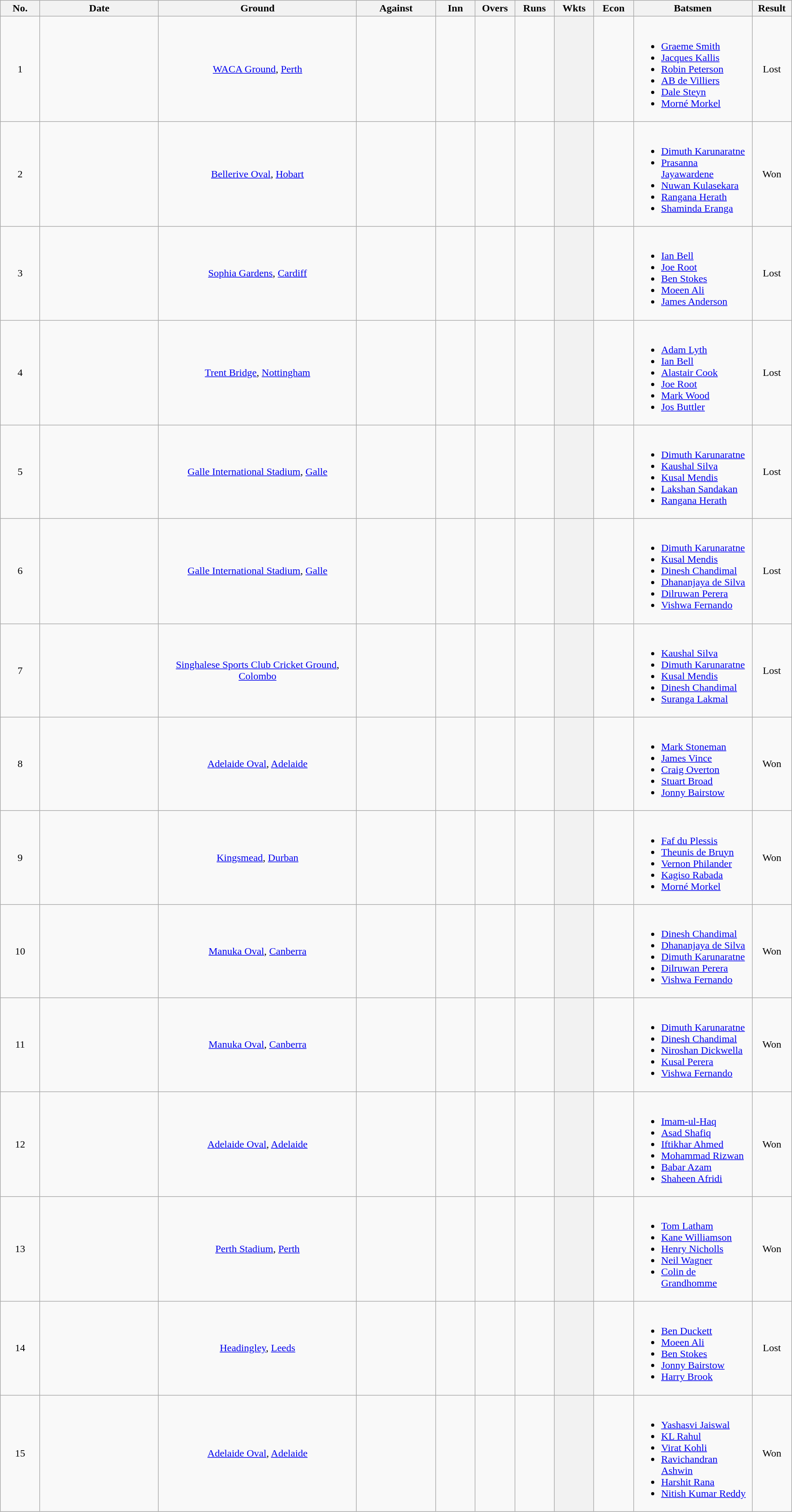<table class="wikitable plainrowheaders sortable">
<tr>
<th style="width:5%;">No.</th>
<th style="width:15%;">Date</th>
<th style="width:25%;">Ground</th>
<th style="width:10%;">Against</th>
<th style="width:5%;">Inn</th>
<th style="width:5%;">Overs</th>
<th style="width:5%;">Runs</th>
<th style="width:5%;">Wkts</th>
<th style="width:5%;">Econ</th>
<th style="width:15%;" class="unsortable">Batsmen</th>
<th style="width:5%;">Result</th>
</tr>
<tr align=center>
<td>1</td>
<td></td>
<td><a href='#'>WACA Ground</a>, <a href='#'>Perth</a></td>
<td></td>
<td></td>
<td></td>
<td></td>
<th scope="row"></th>
<td></td>
<td align=left><br><ul><li><a href='#'>Graeme Smith</a></li><li><a href='#'>Jacques Kallis</a></li><li><a href='#'>Robin Peterson</a></li><li><a href='#'>AB de Villiers</a></li><li><a href='#'>Dale Steyn</a></li><li><a href='#'>Morné Morkel</a></li></ul></td>
<td>Lost</td>
</tr>
<tr align=center>
<td>2</td>
<td></td>
<td><a href='#'>Bellerive Oval</a>, <a href='#'>Hobart</a></td>
<td></td>
<td></td>
<td></td>
<td></td>
<th scope="row"></th>
<td></td>
<td align=left><br><ul><li><a href='#'>Dimuth Karunaratne</a></li><li><a href='#'>Prasanna Jayawardene</a></li><li><a href='#'>Nuwan Kulasekara</a></li><li><a href='#'>Rangana Herath</a></li><li><a href='#'>Shaminda Eranga</a></li></ul></td>
<td>Won</td>
</tr>
<tr align=center>
<td>3</td>
<td></td>
<td><a href='#'>Sophia Gardens</a>, <a href='#'>Cardiff</a></td>
<td></td>
<td></td>
<td></td>
<td></td>
<th scope="row"></th>
<td></td>
<td align=left><br><ul><li><a href='#'>Ian Bell</a></li><li><a href='#'>Joe Root</a></li><li><a href='#'>Ben Stokes</a></li><li><a href='#'>Moeen Ali</a></li><li><a href='#'>James Anderson</a></li></ul></td>
<td>Lost</td>
</tr>
<tr align=center>
<td>4</td>
<td></td>
<td><a href='#'>Trent Bridge</a>, <a href='#'>Nottingham</a></td>
<td></td>
<td></td>
<td></td>
<td></td>
<th scope="row"></th>
<td></td>
<td align=left><br><ul><li><a href='#'>Adam Lyth</a></li><li><a href='#'>Ian Bell</a></li><li><a href='#'>Alastair Cook</a></li><li><a href='#'>Joe Root</a></li><li><a href='#'>Mark Wood</a></li><li><a href='#'>Jos Buttler</a></li></ul></td>
<td>Lost</td>
</tr>
<tr align=center>
<td>5</td>
<td> </td>
<td><a href='#'>Galle International Stadium</a>, <a href='#'>Galle</a></td>
<td></td>
<td></td>
<td></td>
<td></td>
<th scope="row"></th>
<td></td>
<td align=left><br><ul><li><a href='#'>Dimuth Karunaratne</a></li><li><a href='#'>Kaushal Silva</a></li><li><a href='#'>Kusal Mendis</a></li><li><a href='#'>Lakshan Sandakan</a></li><li><a href='#'>Rangana Herath</a></li></ul></td>
<td>Lost</td>
</tr>
<tr align=center>
<td>6</td>
<td> </td>
<td><a href='#'>Galle International Stadium</a>, <a href='#'>Galle</a></td>
<td></td>
<td></td>
<td></td>
<td></td>
<th scope="row"></th>
<td></td>
<td align=left><br><ul><li><a href='#'>Dimuth Karunaratne</a></li><li><a href='#'>Kusal Mendis</a></li><li><a href='#'>Dinesh Chandimal</a></li><li><a href='#'>Dhananjaya de Silva</a></li><li><a href='#'>Dilruwan Perera</a></li><li><a href='#'>Vishwa Fernando</a></li></ul></td>
<td>Lost</td>
</tr>
<tr align=center>
<td>7</td>
<td></td>
<td><a href='#'>Singhalese Sports Club Cricket Ground</a>, <a href='#'>Colombo</a></td>
<td></td>
<td></td>
<td></td>
<td></td>
<th scope="row"></th>
<td></td>
<td align=left><br><ul><li><a href='#'>Kaushal Silva</a></li><li><a href='#'>Dimuth Karunaratne</a></li><li><a href='#'>Kusal Mendis</a></li><li><a href='#'>Dinesh Chandimal</a></li><li><a href='#'>Suranga Lakmal</a></li></ul></td>
<td>Lost</td>
</tr>
<tr align=center>
<td>8</td>
<td></td>
<td><a href='#'>Adelaide Oval</a>, <a href='#'>Adelaide</a></td>
<td></td>
<td></td>
<td></td>
<td></td>
<th scope="row"></th>
<td></td>
<td align=left><br><ul><li><a href='#'>Mark Stoneman</a></li><li><a href='#'>James Vince</a></li><li><a href='#'>Craig Overton</a></li><li><a href='#'>Stuart Broad</a></li><li><a href='#'>Jonny Bairstow</a></li></ul></td>
<td>Won</td>
</tr>
<tr align=center>
<td>9</td>
<td> </td>
<td><a href='#'>Kingsmead</a>, <a href='#'>Durban</a></td>
<td></td>
<td></td>
<td></td>
<td></td>
<th scope="row"></th>
<td></td>
<td align=left><br><ul><li><a href='#'>Faf du Plessis</a></li><li><a href='#'>Theunis de Bruyn</a></li><li><a href='#'>Vernon Philander</a></li><li><a href='#'>Kagiso Rabada</a></li><li><a href='#'>Morné Morkel</a></li></ul></td>
<td>Won</td>
</tr>
<tr align=center>
<td>10</td>
<td> </td>
<td><a href='#'>Manuka Oval</a>, <a href='#'>Canberra</a></td>
<td></td>
<td></td>
<td></td>
<td></td>
<th scope="row"></th>
<td></td>
<td align=left><br><ul><li><a href='#'>Dinesh Chandimal</a></li><li><a href='#'>Dhananjaya de Silva</a></li><li><a href='#'>Dimuth Karunaratne</a></li><li><a href='#'>Dilruwan Perera</a></li><li><a href='#'>Vishwa Fernando</a></li></ul></td>
<td>Won</td>
</tr>
<tr align=center>
<td>11</td>
<td> </td>
<td><a href='#'>Manuka Oval</a>, <a href='#'>Canberra</a></td>
<td></td>
<td></td>
<td></td>
<td></td>
<th scope="row"></th>
<td></td>
<td align=left><br><ul><li><a href='#'>Dimuth Karunaratne</a></li><li><a href='#'>Dinesh Chandimal</a></li><li><a href='#'>Niroshan Dickwella</a></li><li><a href='#'>Kusal Perera</a></li><li><a href='#'>Vishwa Fernando</a></li></ul></td>
<td>Won</td>
</tr>
<tr align=center>
<td>12</td>
<td></td>
<td><a href='#'>Adelaide Oval</a>, <a href='#'>Adelaide</a></td>
<td></td>
<td></td>
<td></td>
<td></td>
<th scope="row"></th>
<td></td>
<td align=left><br><ul><li><a href='#'>Imam-ul-Haq</a></li><li><a href='#'>Asad Shafiq</a></li><li><a href='#'>Iftikhar Ahmed</a></li><li><a href='#'>Mohammad Rizwan</a></li><li><a href='#'>Babar Azam</a></li><li><a href='#'>Shaheen Afridi</a></li></ul></td>
<td>Won</td>
</tr>
<tr align=center>
<td>13</td>
<td> </td>
<td><a href='#'>Perth Stadium</a>, <a href='#'>Perth</a></td>
<td></td>
<td></td>
<td></td>
<td></td>
<th scope="row"></th>
<td></td>
<td align=left><br><ul><li><a href='#'>Tom Latham</a></li><li><a href='#'>Kane Williamson</a></li><li><a href='#'>Henry Nicholls</a></li><li><a href='#'>Neil Wagner</a></li><li><a href='#'>Colin de Grandhomme</a></li></ul></td>
<td>Won</td>
</tr>
<tr align=center>
<td>14</td>
<td></td>
<td><a href='#'>Headingley</a>, <a href='#'>Leeds</a></td>
<td></td>
<td></td>
<td></td>
<td></td>
<th scope="row"></th>
<td></td>
<td align=left><br><ul><li><a href='#'>Ben Duckett</a></li><li><a href='#'>Moeen Ali</a></li><li><a href='#'>Ben Stokes</a></li><li><a href='#'>Jonny Bairstow</a></li><li><a href='#'>Harry Brook</a></li></ul></td>
<td>Lost</td>
</tr>
<tr align=center>
<td>15</td>
<td></td>
<td><a href='#'>Adelaide Oval</a>, <a href='#'>Adelaide</a></td>
<td></td>
<td></td>
<td></td>
<td></td>
<th scope="row"></th>
<td></td>
<td align=left><br><ul><li><a href='#'>Yashasvi Jaiswal</a></li><li><a href='#'>KL Rahul</a></li><li><a href='#'>Virat Kohli</a></li><li><a href='#'>Ravichandran Ashwin</a></li><li><a href='#'>Harshit Rana</a></li><li><a href='#'>Nitish Kumar Reddy</a></li></ul></td>
<td>Won</td>
</tr>
</table>
